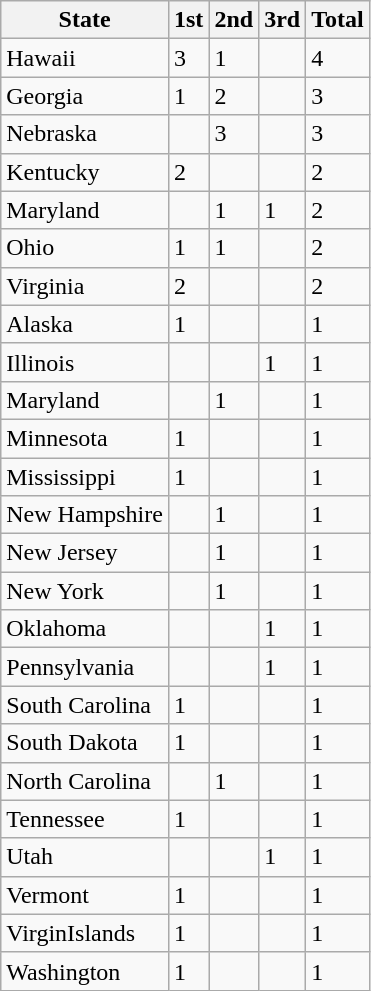<table class="wikitable">
<tr>
<th>State</th>
<th>1st</th>
<th>2nd</th>
<th>3rd</th>
<th>Total</th>
</tr>
<tr>
<td>Hawaii</td>
<td>3</td>
<td>1</td>
<td></td>
<td>4</td>
</tr>
<tr>
<td>Georgia</td>
<td>1</td>
<td>2</td>
<td></td>
<td>3</td>
</tr>
<tr>
<td>Nebraska</td>
<td></td>
<td>3</td>
<td></td>
<td>3</td>
</tr>
<tr>
<td>Kentucky</td>
<td>2</td>
<td></td>
<td></td>
<td>2</td>
</tr>
<tr>
<td>Maryland</td>
<td></td>
<td>1</td>
<td>1</td>
<td>2</td>
</tr>
<tr>
<td>Ohio</td>
<td>1</td>
<td>1</td>
<td></td>
<td>2</td>
</tr>
<tr>
<td>Virginia</td>
<td>2</td>
<td></td>
<td></td>
<td>2</td>
</tr>
<tr>
<td>Alaska</td>
<td>1</td>
<td></td>
<td></td>
<td>1</td>
</tr>
<tr>
<td>Illinois</td>
<td></td>
<td></td>
<td>1</td>
<td>1</td>
</tr>
<tr>
<td>Maryland</td>
<td></td>
<td>1</td>
<td></td>
<td>1</td>
</tr>
<tr>
<td>Minnesota</td>
<td>1</td>
<td></td>
<td></td>
<td>1</td>
</tr>
<tr>
<td>Mississippi</td>
<td>1</td>
<td></td>
<td></td>
<td>1</td>
</tr>
<tr>
<td>New Hampshire</td>
<td></td>
<td>1</td>
<td></td>
<td>1</td>
</tr>
<tr>
<td>New Jersey</td>
<td></td>
<td>1</td>
<td></td>
<td>1</td>
</tr>
<tr>
<td>New York</td>
<td></td>
<td>1</td>
<td></td>
<td>1</td>
</tr>
<tr>
<td>Oklahoma</td>
<td></td>
<td></td>
<td>1</td>
<td>1</td>
</tr>
<tr>
<td>Pennsylvania</td>
<td></td>
<td></td>
<td>1</td>
<td>1</td>
</tr>
<tr>
<td>South Carolina</td>
<td>1</td>
<td></td>
<td></td>
<td>1</td>
</tr>
<tr>
<td>South Dakota</td>
<td>1</td>
<td></td>
<td></td>
<td>1</td>
</tr>
<tr>
<td>North Carolina</td>
<td></td>
<td>1</td>
<td></td>
<td>1</td>
</tr>
<tr>
<td>Tennessee</td>
<td>1</td>
<td></td>
<td></td>
<td>1</td>
</tr>
<tr>
<td>Utah</td>
<td></td>
<td></td>
<td>1</td>
<td>1</td>
</tr>
<tr>
<td>Vermont</td>
<td>1</td>
<td></td>
<td></td>
<td>1</td>
</tr>
<tr>
<td>VirginIslands</td>
<td>1</td>
<td></td>
<td></td>
<td>1</td>
</tr>
<tr>
<td>Washington</td>
<td>1</td>
<td></td>
<td></td>
<td>1</td>
</tr>
</table>
